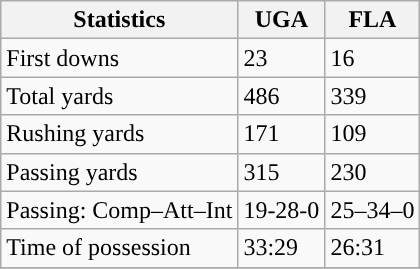<table class="wikitable" style="float: left;">
<tr>
<th>Statistics</th>
<th>UGA</th>
<th>FLA</th>
</tr>
<tr>
<td>First downs</td>
<td>23</td>
<td>16</td>
</tr>
<tr>
<td>Total yards</td>
<td>486</td>
<td>339</td>
</tr>
<tr>
<td>Rushing yards</td>
<td>171</td>
<td>109</td>
</tr>
<tr>
<td>Passing yards</td>
<td>315</td>
<td>230</td>
</tr>
<tr>
<td>Passing: Comp–Att–Int</td>
<td>19-28-0</td>
<td>25–34–0</td>
</tr>
<tr>
<td>Time of possession</td>
<td>33:29</td>
<td>26:31</td>
</tr>
<tr>
</tr>
</table>
